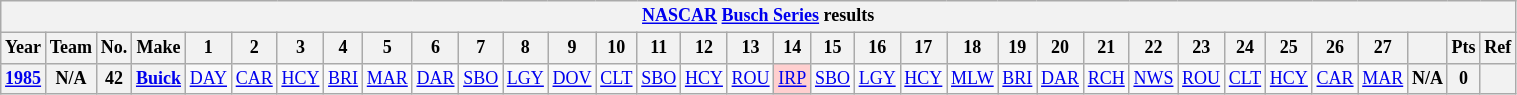<table class="wikitable" style="text-align:center; font-size:75%">
<tr>
<th colspan=42><a href='#'>NASCAR</a> <a href='#'>Busch Series</a> results</th>
</tr>
<tr>
<th>Year</th>
<th>Team</th>
<th>No.</th>
<th>Make</th>
<th>1</th>
<th>2</th>
<th>3</th>
<th>4</th>
<th>5</th>
<th>6</th>
<th>7</th>
<th>8</th>
<th>9</th>
<th>10</th>
<th>11</th>
<th>12</th>
<th>13</th>
<th>14</th>
<th>15</th>
<th>16</th>
<th>17</th>
<th>18</th>
<th>19</th>
<th>20</th>
<th>21</th>
<th>22</th>
<th>23</th>
<th>24</th>
<th>25</th>
<th>26</th>
<th>27</th>
<th></th>
<th>Pts</th>
<th>Ref</th>
</tr>
<tr>
<th><a href='#'>1985</a></th>
<th>N/A</th>
<th>42</th>
<th><a href='#'>Buick</a></th>
<td><a href='#'>DAY</a></td>
<td><a href='#'>CAR</a></td>
<td><a href='#'>HCY</a></td>
<td><a href='#'>BRI</a></td>
<td><a href='#'>MAR</a></td>
<td><a href='#'>DAR</a></td>
<td><a href='#'>SBO</a></td>
<td><a href='#'>LGY</a></td>
<td><a href='#'>DOV</a></td>
<td><a href='#'>CLT</a></td>
<td><a href='#'>SBO</a></td>
<td><a href='#'>HCY</a></td>
<td><a href='#'>ROU</a></td>
<td style="background:#FFCFCF;"><a href='#'>IRP</a><br></td>
<td><a href='#'>SBO</a></td>
<td><a href='#'>LGY</a></td>
<td><a href='#'>HCY</a></td>
<td><a href='#'>MLW</a></td>
<td><a href='#'>BRI</a></td>
<td><a href='#'>DAR</a></td>
<td><a href='#'>RCH</a></td>
<td><a href='#'>NWS</a></td>
<td><a href='#'>ROU</a></td>
<td><a href='#'>CLT</a></td>
<td><a href='#'>HCY</a></td>
<td><a href='#'>CAR</a></td>
<td><a href='#'>MAR</a></td>
<th>N/A</th>
<th>0</th>
<th></th>
</tr>
</table>
